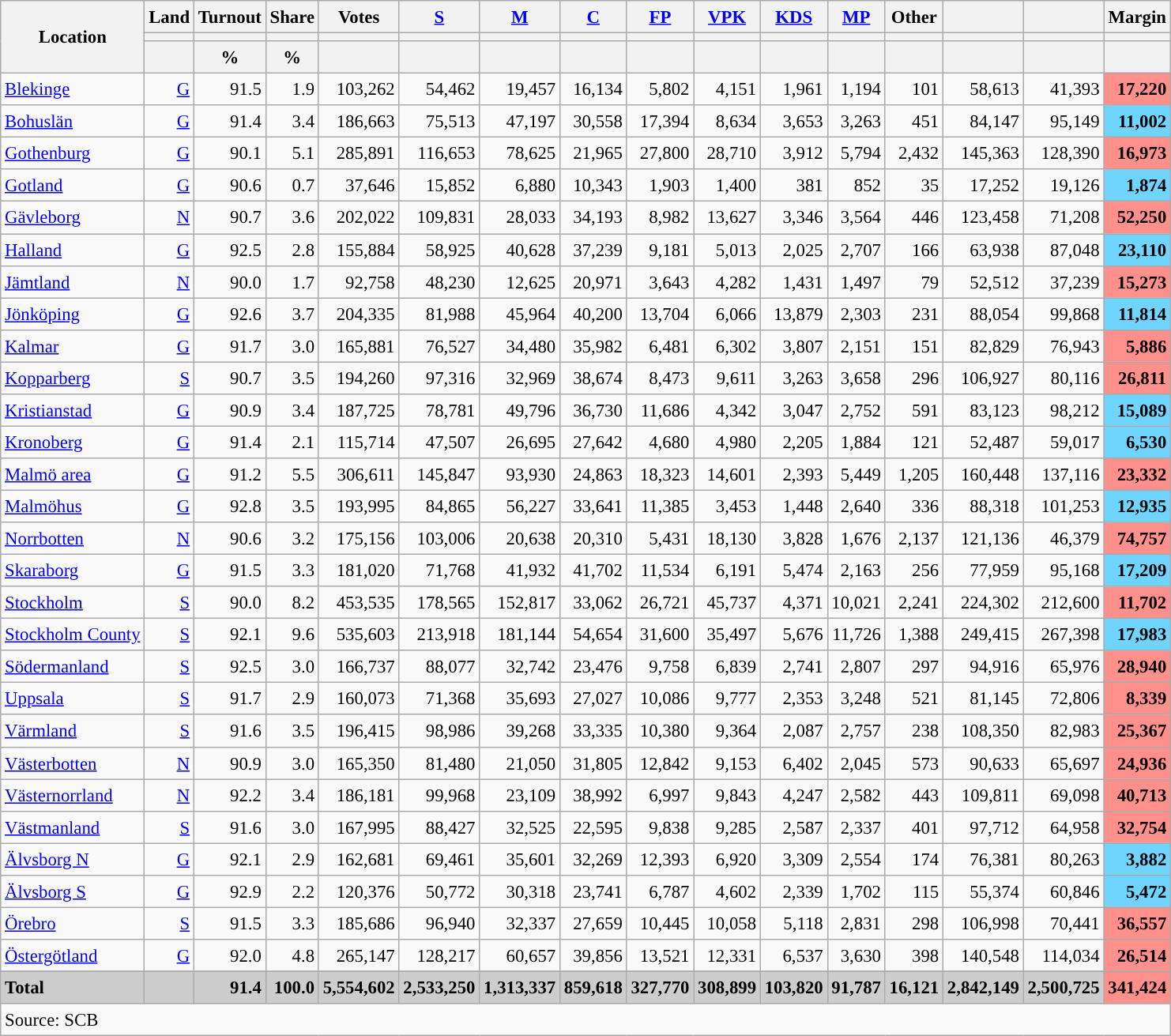<table class="wikitable sortable" style="text-align:right; font-size:95%; line-height:20px;">
<tr>
<th rowspan="3">Location</th>
<th>Land</th>
<th>Turnout</th>
<th>Share</th>
<th>Votes</th>
<th width="30px" class="unsortable"><a href='#'>S</a></th>
<th width="30px" class="unsortable"><a href='#'>M</a></th>
<th width="30px" class="unsortable"><a href='#'>C</a></th>
<th width="30px" class="unsortable"><a href='#'>FP</a></th>
<th width="30px" class="unsortable"><a href='#'>VPK</a></th>
<th width="30px" class="unsortable"><a href='#'>KDS</a></th>
<th width="30px" class="unsortable"><a href='#'>MP</a></th>
<th width="30px" class="unsortable">Other</th>
<th></th>
<th></th>
<th>Margin</th>
</tr>
<tr>
<th></th>
<th></th>
<th></th>
<th></th>
<th style="background:"></th>
<th style="background:"></th>
<th style="background:"></th>
<th style="background:"></th>
<th style="background:"></th>
<th style="background:"></th>
<th style="background:"></th>
<th style="background:"></th>
<th style="background:"></th>
<th style="background:"></th>
<th></th>
</tr>
<tr>
<th></th>
<th data-sort-type="number">%</th>
<th data-sort-type="number">%</th>
<th></th>
<th data-sort-type="number"></th>
<th data-sort-type="number"></th>
<th data-sort-type="number"></th>
<th data-sort-type="number"></th>
<th data-sort-type="number"></th>
<th data-sort-type="number"></th>
<th data-sort-type="number"></th>
<th data-sort-type="number"></th>
<th data-sort-type="number"></th>
<th data-sort-type="number"></th>
<th data-sort-type="number"></th>
</tr>
<tr>
<td align=left><a href='#'>Blekinge</a></td>
<td><a href='#'>G</a></td>
<td>91.5</td>
<td>1.9</td>
<td>103,262</td>
<td>54,462</td>
<td>19,457</td>
<td>16,134</td>
<td>5,802</td>
<td>4,151</td>
<td>1,961</td>
<td>1,194</td>
<td>101</td>
<td>58,613</td>
<td>41,393</td>
<td bgcolor=#ff908c><strong>17,220</strong></td>
</tr>
<tr>
<td align=left><a href='#'>Bohuslän</a></td>
<td><a href='#'>G</a></td>
<td>91.4</td>
<td>3.4</td>
<td>186,663</td>
<td>75,513</td>
<td>47,197</td>
<td>30,558</td>
<td>17,394</td>
<td>8,634</td>
<td>3,653</td>
<td>3,263</td>
<td>451</td>
<td>84,147</td>
<td>95,149</td>
<td bgcolor=#6fd5fe><strong>11,002</strong></td>
</tr>
<tr>
<td align=left><a href='#'>Gothenburg</a></td>
<td><a href='#'>G</a></td>
<td>90.1</td>
<td>5.1</td>
<td>285,891</td>
<td>116,653</td>
<td>78,625</td>
<td>21,965</td>
<td>27,800</td>
<td>28,710</td>
<td>3,912</td>
<td>5,794</td>
<td>2,432</td>
<td>145,363</td>
<td>128,390</td>
<td bgcolor=#ff908c><strong>16,973</strong></td>
</tr>
<tr>
<td align=left><a href='#'>Gotland</a></td>
<td><a href='#'>G</a></td>
<td>90.6</td>
<td>0.7</td>
<td>37,646</td>
<td>15,852</td>
<td>6,880</td>
<td>10,343</td>
<td>1,903</td>
<td>1,400</td>
<td>381</td>
<td>852</td>
<td>35</td>
<td>17,252</td>
<td>19,126</td>
<td bgcolor=#6fd5fe><strong>1,874</strong></td>
</tr>
<tr>
<td align=left><a href='#'>Gävleborg</a></td>
<td><a href='#'>N</a></td>
<td>90.7</td>
<td>3.6</td>
<td>202,022</td>
<td>109,831</td>
<td>28,033</td>
<td>34,193</td>
<td>8,982</td>
<td>13,627</td>
<td>3,346</td>
<td>3,564</td>
<td>446</td>
<td>123,458</td>
<td>71,208</td>
<td bgcolor=#ff908c><strong>52,250</strong></td>
</tr>
<tr>
<td align=left><a href='#'>Halland</a></td>
<td><a href='#'>G</a></td>
<td>92.5</td>
<td>2.8</td>
<td>155,884</td>
<td>58,925</td>
<td>40,628</td>
<td>37,239</td>
<td>9,181</td>
<td>5,013</td>
<td>2,025</td>
<td>2,707</td>
<td>166</td>
<td>63,938</td>
<td>87,048</td>
<td bgcolor=#6fd5fe><strong>23,110</strong></td>
</tr>
<tr>
<td align=left><a href='#'>Jämtland</a></td>
<td><a href='#'>N</a></td>
<td>90.0</td>
<td>1.7</td>
<td>92,758</td>
<td>48,230</td>
<td>12,625</td>
<td>20,971</td>
<td>3,643</td>
<td>4,282</td>
<td>1,431</td>
<td>1,497</td>
<td>79</td>
<td>52,512</td>
<td>37,239</td>
<td bgcolor=#ff908c><strong>15,273</strong></td>
</tr>
<tr>
<td align=left><a href='#'>Jönköping</a></td>
<td><a href='#'>G</a></td>
<td>92.6</td>
<td>3.7</td>
<td>204,335</td>
<td>81,988</td>
<td>45,964</td>
<td>40,200</td>
<td>13,704</td>
<td>6,066</td>
<td>13,879</td>
<td>2,303</td>
<td>231</td>
<td>88,054</td>
<td>99,868</td>
<td bgcolor=#6fd5fe><strong>11,814</strong></td>
</tr>
<tr>
<td align=left><a href='#'>Kalmar</a></td>
<td><a href='#'>G</a></td>
<td>91.7</td>
<td>3.0</td>
<td>165,881</td>
<td>76,527</td>
<td>34,480</td>
<td>35,982</td>
<td>6,481</td>
<td>6,302</td>
<td>3,807</td>
<td>2,151</td>
<td>151</td>
<td>82,829</td>
<td>76,943</td>
<td bgcolor=#ff908c><strong>5,886</strong></td>
</tr>
<tr>
<td align=left><a href='#'>Kopparberg</a></td>
<td><a href='#'>S</a></td>
<td>90.7</td>
<td>3.5</td>
<td>194,260</td>
<td>97,316</td>
<td>32,969</td>
<td>38,674</td>
<td>8,473</td>
<td>9,611</td>
<td>3,263</td>
<td>3,658</td>
<td>296</td>
<td>106,927</td>
<td>80,116</td>
<td bgcolor=#ff908c><strong>26,811</strong></td>
</tr>
<tr>
<td align=left><a href='#'>Kristianstad</a></td>
<td><a href='#'>G</a></td>
<td>90.9</td>
<td>3.4</td>
<td>187,725</td>
<td>78,781</td>
<td>49,796</td>
<td>36,730</td>
<td>11,686</td>
<td>4,342</td>
<td>3,047</td>
<td>2,752</td>
<td>591</td>
<td>83,123</td>
<td>98,212</td>
<td bgcolor=#6fd5fe><strong>15,089</strong></td>
</tr>
<tr>
<td align=left><a href='#'>Kronoberg</a></td>
<td><a href='#'>G</a></td>
<td>91.4</td>
<td>2.1</td>
<td>115,714</td>
<td>47,507</td>
<td>26,695</td>
<td>27,642</td>
<td>4,680</td>
<td>4,980</td>
<td>2,205</td>
<td>1,884</td>
<td>121</td>
<td>52,487</td>
<td>59,017</td>
<td bgcolor=#6fd5fe><strong>6,530</strong></td>
</tr>
<tr>
<td align=left><a href='#'>Malmö area</a></td>
<td><a href='#'>G</a></td>
<td>91.2</td>
<td>5.5</td>
<td>306,611</td>
<td>145,847</td>
<td>93,930</td>
<td>24,863</td>
<td>18,323</td>
<td>14,601</td>
<td>2,393</td>
<td>5,449</td>
<td>1,205</td>
<td>160,448</td>
<td>137,116</td>
<td bgcolor=#ff908c><strong>23,332</strong></td>
</tr>
<tr>
<td align=left><a href='#'>Malmöhus</a></td>
<td><a href='#'>G</a></td>
<td>92.8</td>
<td>3.5</td>
<td>193,995</td>
<td>84,865</td>
<td>56,227</td>
<td>33,641</td>
<td>11,385</td>
<td>3,453</td>
<td>1,448</td>
<td>2,640</td>
<td>336</td>
<td>88,318</td>
<td>101,253</td>
<td bgcolor=#6fd5fe><strong>12,935</strong></td>
</tr>
<tr>
<td align=left><a href='#'>Norrbotten</a></td>
<td><a href='#'>N</a></td>
<td>90.6</td>
<td>3.2</td>
<td>175,156</td>
<td>103,006</td>
<td>20,638</td>
<td>20,310</td>
<td>5,431</td>
<td>18,130</td>
<td>3,828</td>
<td>1,676</td>
<td>2,137</td>
<td>121,136</td>
<td>46,379</td>
<td bgcolor=#ff908c><strong>74,757</strong></td>
</tr>
<tr>
<td align=left><a href='#'>Skaraborg</a></td>
<td><a href='#'>G</a></td>
<td>91.5</td>
<td>3.3</td>
<td>181,020</td>
<td>71,768</td>
<td>41,932</td>
<td>41,702</td>
<td>11,534</td>
<td>6,191</td>
<td>5,474</td>
<td>2,163</td>
<td>256</td>
<td>77,959</td>
<td>95,168</td>
<td bgcolor=#6fd5fe><strong>17,209</strong></td>
</tr>
<tr>
<td align=left><a href='#'>Stockholm</a></td>
<td><a href='#'>S</a></td>
<td>90.0</td>
<td>8.2</td>
<td>453,535</td>
<td>178,565</td>
<td>152,817</td>
<td>33,062</td>
<td>26,721</td>
<td>45,737</td>
<td>4,371</td>
<td>10,021</td>
<td>2,241</td>
<td>224,302</td>
<td>212,600</td>
<td bgcolor=#ff908c><strong>11,702</strong></td>
</tr>
<tr>
<td align=left><a href='#'>Stockholm County</a></td>
<td><a href='#'>S</a></td>
<td>92.1</td>
<td>9.6</td>
<td>535,603</td>
<td>213,918</td>
<td>181,144</td>
<td>54,654</td>
<td>31,600</td>
<td>35,497</td>
<td>5,676</td>
<td>11,726</td>
<td>1,388</td>
<td>249,415</td>
<td>267,398</td>
<td bgcolor=#6fd5fe><strong>17,983</strong></td>
</tr>
<tr>
<td align=left><a href='#'>Södermanland</a></td>
<td><a href='#'>S</a></td>
<td>92.5</td>
<td>3.0</td>
<td>166,737</td>
<td>88,077</td>
<td>32,742</td>
<td>23,476</td>
<td>9,758</td>
<td>6,839</td>
<td>2,741</td>
<td>2,807</td>
<td>297</td>
<td>94,916</td>
<td>65,976</td>
<td bgcolor=#ff908c><strong>28,940</strong></td>
</tr>
<tr>
<td align=left><a href='#'>Uppsala</a></td>
<td><a href='#'>S</a></td>
<td>91.7</td>
<td>2.9</td>
<td>160,073</td>
<td>71,368</td>
<td>35,693</td>
<td>27,027</td>
<td>10,086</td>
<td>9,777</td>
<td>2,353</td>
<td>3,248</td>
<td>521</td>
<td>81,145</td>
<td>72,806</td>
<td bgcolor=#ff908c><strong>8,339</strong></td>
</tr>
<tr>
<td align=left><a href='#'>Värmland</a></td>
<td><a href='#'>S</a></td>
<td>91.6</td>
<td>3.5</td>
<td>196,415</td>
<td>98,986</td>
<td>39,268</td>
<td>33,335</td>
<td>10,380</td>
<td>9,364</td>
<td>2,087</td>
<td>2,757</td>
<td>238</td>
<td>108,350</td>
<td>82,983</td>
<td bgcolor=#ff908c><strong>25,367</strong></td>
</tr>
<tr>
<td align=left><a href='#'>Västerbotten</a></td>
<td><a href='#'>N</a></td>
<td>90.9</td>
<td>3.0</td>
<td>165,350</td>
<td>81,480</td>
<td>21,050</td>
<td>31,805</td>
<td>12,842</td>
<td>9,153</td>
<td>6,402</td>
<td>2,045</td>
<td>573</td>
<td>90,633</td>
<td>65,697</td>
<td bgcolor=#ff908c><strong>24,936</strong></td>
</tr>
<tr>
<td align=left><a href='#'>Västernorrland</a></td>
<td><a href='#'>N</a></td>
<td>92.2</td>
<td>3.4</td>
<td>186,181</td>
<td>99,968</td>
<td>23,109</td>
<td>38,992</td>
<td>6,997</td>
<td>9,843</td>
<td>4,247</td>
<td>2,582</td>
<td>443</td>
<td>109,811</td>
<td>69,098</td>
<td bgcolor=#ff908c><strong>40,713</strong></td>
</tr>
<tr>
<td align=left><a href='#'>Västmanland</a></td>
<td><a href='#'>S</a></td>
<td>91.6</td>
<td>3.0</td>
<td>167,995</td>
<td>88,427</td>
<td>32,525</td>
<td>22,595</td>
<td>9,838</td>
<td>9,285</td>
<td>2,587</td>
<td>2,337</td>
<td>401</td>
<td>97,712</td>
<td>64,958</td>
<td bgcolor=#ff908c><strong>32,754</strong></td>
</tr>
<tr>
<td align=left><a href='#'>Älvsborg N</a></td>
<td><a href='#'>G</a></td>
<td>92.1</td>
<td>2.9</td>
<td>162,681</td>
<td>69,461</td>
<td>35,601</td>
<td>32,269</td>
<td>12,393</td>
<td>6,920</td>
<td>3,309</td>
<td>2,554</td>
<td>174</td>
<td>76,381</td>
<td>80,263</td>
<td bgcolor=#6fd5fe><strong>3,882</strong></td>
</tr>
<tr>
<td align=left><a href='#'>Älvsborg S</a></td>
<td><a href='#'>G</a></td>
<td>92.9</td>
<td>2.2</td>
<td>120,376</td>
<td>50,772</td>
<td>30,318</td>
<td>23,741</td>
<td>6,787</td>
<td>4,602</td>
<td>2,339</td>
<td>1,702</td>
<td>115</td>
<td>55,374</td>
<td>60,846</td>
<td bgcolor=#6fd5fe><strong>5,472</strong></td>
</tr>
<tr>
<td align=left><a href='#'>Örebro</a></td>
<td><a href='#'>S</a></td>
<td>91.5</td>
<td>3.3</td>
<td>185,686</td>
<td>96,940</td>
<td>32,337</td>
<td>27,659</td>
<td>10,445</td>
<td>10,058</td>
<td>5,118</td>
<td>2,831</td>
<td>298</td>
<td>106,998</td>
<td>70,441</td>
<td bgcolor=#ff908c><strong>36,557</strong></td>
</tr>
<tr>
<td align=left><a href='#'>Östergötland</a></td>
<td><a href='#'>G</a></td>
<td>92.0</td>
<td>4.8</td>
<td>265,147</td>
<td>128,217</td>
<td>60,657</td>
<td>39,856</td>
<td>13,521</td>
<td>12,331</td>
<td>6,537</td>
<td>3,630</td>
<td>398</td>
<td>140,548</td>
<td>114,034</td>
<td bgcolor=#ff908c><strong>26,514</strong></td>
</tr>
<tr>
</tr>
<tr style="background:#CDCDCD;">
<td align=left><strong>Total</strong></td>
<td></td>
<td><strong>91.4</strong></td>
<td><strong>100.0</strong></td>
<td><strong>5,554,602</strong></td>
<td><strong>2,533,250</strong></td>
<td><strong>1,313,337</strong></td>
<td><strong>859,618</strong></td>
<td><strong>327,770</strong></td>
<td><strong>308,899</strong></td>
<td><strong>103,820</strong></td>
<td><strong>91,787</strong></td>
<td><strong>16,121</strong></td>
<td><strong>2,842,149</strong></td>
<td><strong>2,500,725</strong></td>
<td bgcolor=#ff908c><strong>341,424</strong></td>
</tr>
<tr>
<td align=left colspan=16>Source: SCB </td>
</tr>
</table>
